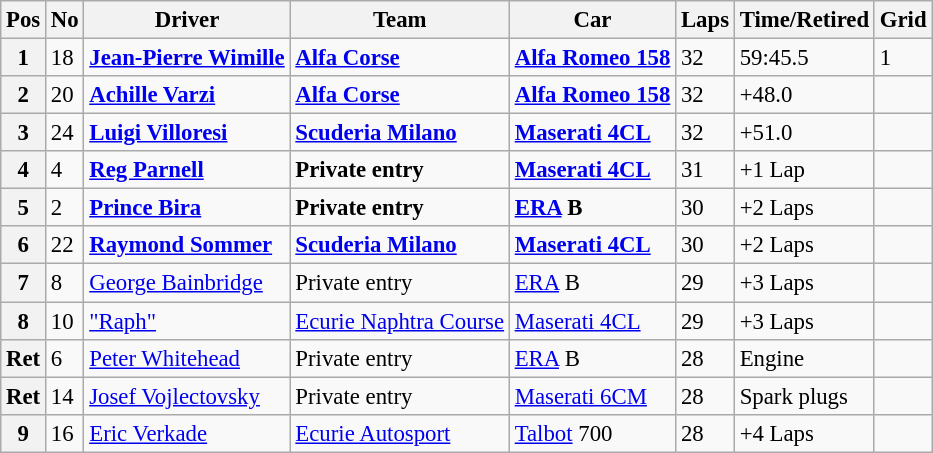<table class="wikitable" style="font-size: 95%;">
<tr>
<th>Pos</th>
<th>No</th>
<th>Driver</th>
<th>Team</th>
<th>Car</th>
<th>Laps</th>
<th>Time/Retired</th>
<th>Grid</th>
</tr>
<tr>
<th>1</th>
<td>18</td>
<td> <strong><a href='#'>Jean-Pierre Wimille</a></strong></td>
<td><strong><a href='#'>Alfa Corse</a></strong></td>
<td><strong><a href='#'>Alfa Romeo 158</a></strong></td>
<td>32</td>
<td>59:45.5</td>
<td>1</td>
</tr>
<tr>
<th>2</th>
<td>20</td>
<td> <strong><a href='#'>Achille Varzi</a></strong></td>
<td><strong><a href='#'>Alfa Corse</a></strong></td>
<td><strong><a href='#'>Alfa Romeo 158</a></strong></td>
<td>32</td>
<td>+48.0</td>
<td></td>
</tr>
<tr>
<th>3</th>
<td>24</td>
<td> <strong><a href='#'>Luigi Villoresi</a></strong></td>
<td><strong><a href='#'>Scuderia Milano</a></strong></td>
<td><strong><a href='#'>Maserati 4CL</a></strong></td>
<td>32</td>
<td>+51.0</td>
<td></td>
</tr>
<tr>
<th>4</th>
<td>4</td>
<td> <strong><a href='#'>Reg Parnell</a></strong></td>
<td><strong>Private entry</strong></td>
<td><strong><a href='#'>Maserati 4CL</a></strong></td>
<td>31</td>
<td>+1 Lap</td>
<td></td>
</tr>
<tr>
<th>5</th>
<td>2</td>
<td> <strong><a href='#'>Prince Bira</a></strong></td>
<td><strong>Private entry</strong></td>
<td><strong><a href='#'>ERA</a> B</strong></td>
<td>30</td>
<td>+2 Laps</td>
<td></td>
</tr>
<tr>
<th>6</th>
<td>22</td>
<td> <strong><a href='#'>Raymond Sommer</a></strong></td>
<td><strong><a href='#'>Scuderia Milano</a></strong></td>
<td><strong><a href='#'>Maserati 4CL</a></strong></td>
<td>30</td>
<td>+2 Laps</td>
<td></td>
</tr>
<tr>
<th>7</th>
<td>8</td>
<td> <a href='#'>George Bainbridge</a></td>
<td>Private entry</td>
<td><a href='#'>ERA</a> B</td>
<td>29</td>
<td>+3 Laps</td>
<td></td>
</tr>
<tr>
<th>8</th>
<td>10</td>
<td> <a href='#'>"Raph"</a></td>
<td><a href='#'>Ecurie Naphtra Course</a></td>
<td><a href='#'>Maserati 4CL</a></td>
<td>29</td>
<td>+3 Laps</td>
<td></td>
</tr>
<tr>
<th>Ret</th>
<td>6</td>
<td> <a href='#'>Peter Whitehead</a></td>
<td>Private entry</td>
<td><a href='#'>ERA</a> B</td>
<td>28</td>
<td>Engine</td>
<td></td>
</tr>
<tr>
<th>Ret</th>
<td>14</td>
<td> <a href='#'>Josef Vojlectovsky</a></td>
<td>Private entry</td>
<td><a href='#'>Maserati 6CM</a></td>
<td>28</td>
<td>Spark plugs</td>
<td></td>
</tr>
<tr>
<th>9</th>
<td>16</td>
<td> <a href='#'>Eric Verkade</a></td>
<td><a href='#'>Ecurie Autosport</a></td>
<td><a href='#'>Talbot</a> 700</td>
<td>28</td>
<td>+4 Laps</td>
<td></td>
</tr>
</table>
